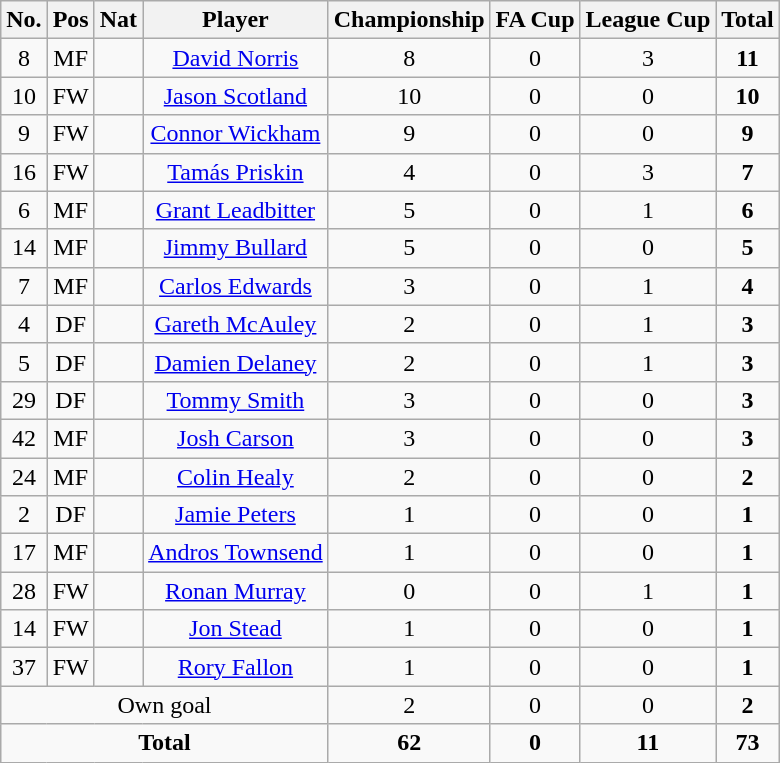<table class="wikitable" style="text-align:center">
<tr>
<th width=0%>No.</th>
<th width=0%>Pos</th>
<th width=0%>Nat</th>
<th width=0%>Player</th>
<th width=0%>Championship</th>
<th width=0%>FA Cup</th>
<th width=0%>League Cup</th>
<th width=0%>Total</th>
</tr>
<tr>
<td>8</td>
<td>MF</td>
<td align="left"></td>
<td><a href='#'>David Norris</a></td>
<td>8</td>
<td>0</td>
<td>3</td>
<td><strong>11</strong></td>
</tr>
<tr>
<td>10</td>
<td>FW</td>
<td align="left"></td>
<td><a href='#'>Jason Scotland</a></td>
<td>10</td>
<td>0</td>
<td>0</td>
<td><strong>10</strong></td>
</tr>
<tr>
<td>9</td>
<td>FW</td>
<td align="left"></td>
<td><a href='#'>Connor Wickham</a></td>
<td>9</td>
<td>0</td>
<td>0</td>
<td><strong>9</strong></td>
</tr>
<tr>
<td>16</td>
<td>FW</td>
<td align="left"></td>
<td><a href='#'>Tamás Priskin</a></td>
<td>4</td>
<td>0</td>
<td>3</td>
<td><strong>7</strong></td>
</tr>
<tr>
<td>6</td>
<td>MF</td>
<td align="left"></td>
<td><a href='#'>Grant Leadbitter</a></td>
<td>5</td>
<td>0</td>
<td>1</td>
<td><strong>6</strong></td>
</tr>
<tr>
<td>14</td>
<td>MF</td>
<td align="left"></td>
<td><a href='#'>Jimmy Bullard</a></td>
<td>5</td>
<td>0</td>
<td>0</td>
<td><strong>5</strong></td>
</tr>
<tr>
<td>7</td>
<td>MF</td>
<td align="left"></td>
<td><a href='#'>Carlos Edwards</a></td>
<td>3</td>
<td>0</td>
<td>1</td>
<td><strong>4</strong></td>
</tr>
<tr>
<td>4</td>
<td>DF</td>
<td align="left"></td>
<td><a href='#'>Gareth McAuley</a></td>
<td>2</td>
<td>0</td>
<td>1</td>
<td><strong>3</strong></td>
</tr>
<tr>
<td>5</td>
<td>DF</td>
<td align="left"></td>
<td><a href='#'>Damien Delaney</a></td>
<td>2</td>
<td>0</td>
<td>1</td>
<td><strong>3</strong></td>
</tr>
<tr>
<td>29</td>
<td>DF</td>
<td align="left"></td>
<td><a href='#'>Tommy Smith</a></td>
<td>3</td>
<td>0</td>
<td>0</td>
<td><strong>3</strong></td>
</tr>
<tr>
<td>42</td>
<td>MF</td>
<td align="left"></td>
<td><a href='#'>Josh Carson</a></td>
<td>3</td>
<td>0</td>
<td>0</td>
<td><strong>3</strong></td>
</tr>
<tr>
<td>24</td>
<td>MF</td>
<td align="left"></td>
<td><a href='#'>Colin Healy</a></td>
<td>2</td>
<td>0</td>
<td>0</td>
<td><strong>2</strong></td>
</tr>
<tr>
<td>2</td>
<td>DF</td>
<td align="left"></td>
<td><a href='#'>Jamie Peters</a></td>
<td>1</td>
<td>0</td>
<td>0</td>
<td><strong>1</strong></td>
</tr>
<tr>
<td>17</td>
<td>MF</td>
<td align="left"></td>
<td><a href='#'>Andros Townsend</a></td>
<td>1</td>
<td>0</td>
<td>0</td>
<td><strong>1</strong></td>
</tr>
<tr>
<td>28</td>
<td>FW</td>
<td align="left"></td>
<td><a href='#'>Ronan Murray</a></td>
<td>0</td>
<td>0</td>
<td>1</td>
<td><strong>1</strong></td>
</tr>
<tr>
<td>14</td>
<td>FW</td>
<td align="left"></td>
<td><a href='#'>Jon Stead</a></td>
<td>1</td>
<td>0</td>
<td>0</td>
<td><strong>1</strong></td>
</tr>
<tr>
<td>37</td>
<td>FW</td>
<td align="left"></td>
<td><a href='#'>Rory Fallon</a></td>
<td>1</td>
<td>0</td>
<td>0</td>
<td><strong>1</strong></td>
</tr>
<tr>
<td colspan=4>Own goal</td>
<td>2</td>
<td>0</td>
<td>0</td>
<td><strong>2</strong></td>
</tr>
<tr>
<td colspan=4><strong>Total</strong></td>
<td><strong>62</strong></td>
<td><strong>0</strong></td>
<td><strong>11</strong></td>
<td><strong>73</strong></td>
</tr>
</table>
